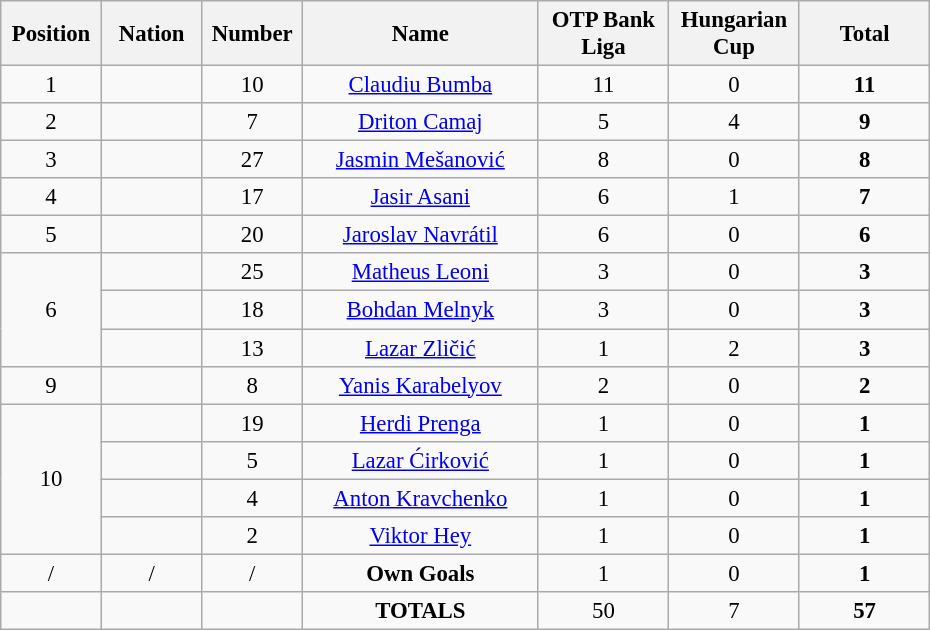<table class="wikitable" style="font-size: 95%; text-align: center;">
<tr>
<th width=60>Position</th>
<th width=60>Nation</th>
<th width=60>Number</th>
<th width=150>Name</th>
<th width=80>OTP Bank Liga</th>
<th width=80>Hungarian Cup</th>
<th width=80>Total</th>
</tr>
<tr>
<td>1</td>
<td></td>
<td>10</td>
<td><a href='#'>Claudiu Bumba</a></td>
<td>11</td>
<td>0</td>
<td><strong>11</strong></td>
</tr>
<tr>
<td>2</td>
<td></td>
<td>7</td>
<td><a href='#'>Driton Camaj</a></td>
<td>5</td>
<td>4</td>
<td><strong>9</strong></td>
</tr>
<tr>
<td>3</td>
<td></td>
<td>27</td>
<td><a href='#'>Jasmin Mešanović</a></td>
<td>8</td>
<td>0</td>
<td><strong>8</strong></td>
</tr>
<tr>
<td>4</td>
<td></td>
<td>17</td>
<td><a href='#'>Jasir Asani</a></td>
<td>6</td>
<td>1</td>
<td><strong>7</strong></td>
</tr>
<tr>
<td>5</td>
<td></td>
<td>20</td>
<td><a href='#'>Jaroslav Navrátil</a></td>
<td>6</td>
<td>0</td>
<td><strong>6</strong></td>
</tr>
<tr>
<td rowspan="3">6</td>
<td></td>
<td>25</td>
<td><a href='#'>Matheus Leoni</a></td>
<td>3</td>
<td>0</td>
<td><strong>3</strong></td>
</tr>
<tr>
<td></td>
<td>18</td>
<td><a href='#'>Bohdan Melnyk</a></td>
<td>3</td>
<td>0</td>
<td><strong>3</strong></td>
</tr>
<tr>
<td></td>
<td>13</td>
<td><a href='#'>Lazar Zličić</a></td>
<td>1</td>
<td>2</td>
<td><strong>3</strong></td>
</tr>
<tr>
<td>9</td>
<td></td>
<td>8</td>
<td><a href='#'>Yanis Karabelyov</a></td>
<td>2</td>
<td>0</td>
<td><strong>2</strong></td>
</tr>
<tr>
<td rowspan="4">10</td>
<td></td>
<td>19</td>
<td><a href='#'>Herdi Prenga</a></td>
<td>1</td>
<td>0</td>
<td><strong>1</strong></td>
</tr>
<tr>
<td></td>
<td>5</td>
<td><a href='#'>Lazar Ćirković</a></td>
<td>1</td>
<td>0</td>
<td><strong>1</strong></td>
</tr>
<tr>
<td></td>
<td>4</td>
<td><a href='#'>Anton Kravchenko</a></td>
<td>1</td>
<td>0</td>
<td><strong>1</strong></td>
</tr>
<tr>
<td></td>
<td>2</td>
<td><a href='#'>Viktor Hey</a></td>
<td>1</td>
<td>0</td>
<td><strong>1</strong></td>
</tr>
<tr>
<td>/</td>
<td>/</td>
<td>/</td>
<td><strong>Own Goals</strong></td>
<td>1</td>
<td>0</td>
<td><strong>1</strong></td>
</tr>
<tr>
<td></td>
<td></td>
<td></td>
<td><strong>TOTALS</strong></td>
<td>50</td>
<td>7</td>
<td><strong>57</strong></td>
</tr>
</table>
